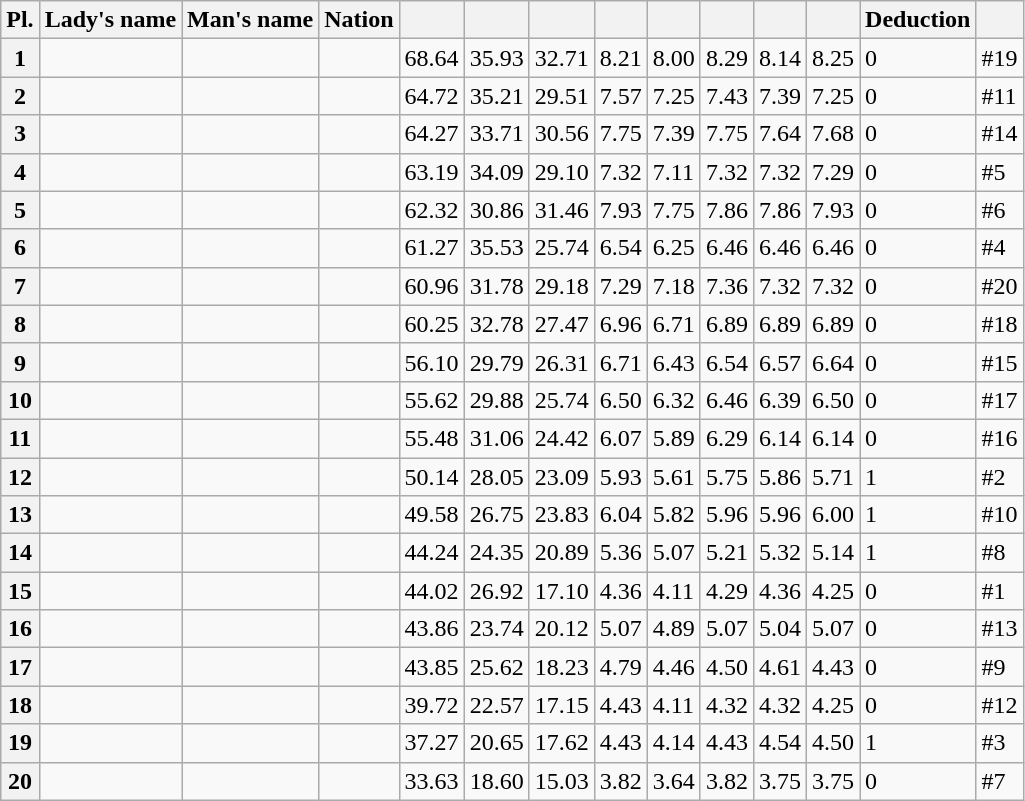<table class="wikitable sortable">
<tr>
<th>Pl.</th>
<th>Lady's name</th>
<th>Man's name</th>
<th>Nation</th>
<th></th>
<th></th>
<th></th>
<th></th>
<th></th>
<th></th>
<th></th>
<th></th>
<th>Deduction</th>
<th></th>
</tr>
<tr>
<th>1</th>
<td></td>
<td></td>
<td></td>
<td>68.64</td>
<td>35.93</td>
<td>32.71</td>
<td>8.21</td>
<td>8.00</td>
<td>8.29</td>
<td>8.14</td>
<td>8.25</td>
<td>0</td>
<td>#19</td>
</tr>
<tr>
<th>2</th>
<td></td>
<td></td>
<td></td>
<td>64.72</td>
<td>35.21</td>
<td>29.51</td>
<td>7.57</td>
<td>7.25</td>
<td>7.43</td>
<td>7.39</td>
<td>7.25</td>
<td>0</td>
<td>#11</td>
</tr>
<tr>
<th>3</th>
<td></td>
<td></td>
<td></td>
<td>64.27</td>
<td>33.71</td>
<td>30.56</td>
<td>7.75</td>
<td>7.39</td>
<td>7.75</td>
<td>7.64</td>
<td>7.68</td>
<td>0</td>
<td>#14</td>
</tr>
<tr>
<th>4</th>
<td></td>
<td></td>
<td></td>
<td>63.19</td>
<td>34.09</td>
<td>29.10</td>
<td>7.32</td>
<td>7.11</td>
<td>7.32</td>
<td>7.32</td>
<td>7.29</td>
<td>0</td>
<td>#5</td>
</tr>
<tr>
<th>5</th>
<td></td>
<td></td>
<td></td>
<td>62.32</td>
<td>30.86</td>
<td>31.46</td>
<td>7.93</td>
<td>7.75</td>
<td>7.86</td>
<td>7.86</td>
<td>7.93</td>
<td>0</td>
<td>#6</td>
</tr>
<tr>
<th>6</th>
<td></td>
<td></td>
<td></td>
<td>61.27</td>
<td>35.53</td>
<td>25.74</td>
<td>6.54</td>
<td>6.25</td>
<td>6.46</td>
<td>6.46</td>
<td>6.46</td>
<td>0</td>
<td>#4</td>
</tr>
<tr>
<th>7</th>
<td></td>
<td></td>
<td></td>
<td>60.96</td>
<td>31.78</td>
<td>29.18</td>
<td>7.29</td>
<td>7.18</td>
<td>7.36</td>
<td>7.32</td>
<td>7.32</td>
<td>0</td>
<td>#20</td>
</tr>
<tr>
<th>8</th>
<td></td>
<td></td>
<td></td>
<td>60.25</td>
<td>32.78</td>
<td>27.47</td>
<td>6.96</td>
<td>6.71</td>
<td>6.89</td>
<td>6.89</td>
<td>6.89</td>
<td>0</td>
<td>#18</td>
</tr>
<tr>
<th>9</th>
<td></td>
<td></td>
<td></td>
<td>56.10</td>
<td>29.79</td>
<td>26.31</td>
<td>6.71</td>
<td>6.43</td>
<td>6.54</td>
<td>6.57</td>
<td>6.64</td>
<td>0</td>
<td>#15</td>
</tr>
<tr>
<th>10</th>
<td></td>
<td></td>
<td></td>
<td>55.62</td>
<td>29.88</td>
<td>25.74</td>
<td>6.50</td>
<td>6.32</td>
<td>6.46</td>
<td>6.39</td>
<td>6.50</td>
<td>0</td>
<td>#17</td>
</tr>
<tr>
<th>11</th>
<td></td>
<td></td>
<td></td>
<td>55.48</td>
<td>31.06</td>
<td>24.42</td>
<td>6.07</td>
<td>5.89</td>
<td>6.29</td>
<td>6.14</td>
<td>6.14</td>
<td>0</td>
<td>#16</td>
</tr>
<tr>
<th>12</th>
<td></td>
<td></td>
<td></td>
<td>50.14</td>
<td>28.05</td>
<td>23.09</td>
<td>5.93</td>
<td>5.61</td>
<td>5.75</td>
<td>5.86</td>
<td>5.71</td>
<td>1</td>
<td>#2</td>
</tr>
<tr>
<th>13</th>
<td></td>
<td></td>
<td></td>
<td>49.58</td>
<td>26.75</td>
<td>23.83</td>
<td>6.04</td>
<td>5.82</td>
<td>5.96</td>
<td>5.96</td>
<td>6.00</td>
<td>1</td>
<td>#10</td>
</tr>
<tr>
<th>14</th>
<td></td>
<td></td>
<td></td>
<td>44.24</td>
<td>24.35</td>
<td>20.89</td>
<td>5.36</td>
<td>5.07</td>
<td>5.21</td>
<td>5.32</td>
<td>5.14</td>
<td>1</td>
<td>#8</td>
</tr>
<tr>
<th>15</th>
<td></td>
<td></td>
<td></td>
<td>44.02</td>
<td>26.92</td>
<td>17.10</td>
<td>4.36</td>
<td>4.11</td>
<td>4.29</td>
<td>4.36</td>
<td>4.25</td>
<td>0</td>
<td>#1</td>
</tr>
<tr>
<th>16</th>
<td></td>
<td></td>
<td></td>
<td>43.86</td>
<td>23.74</td>
<td>20.12</td>
<td>5.07</td>
<td>4.89</td>
<td>5.07</td>
<td>5.04</td>
<td>5.07</td>
<td>0</td>
<td>#13</td>
</tr>
<tr>
<th>17</th>
<td></td>
<td></td>
<td></td>
<td>43.85</td>
<td>25.62</td>
<td>18.23</td>
<td>4.79</td>
<td>4.46</td>
<td>4.50</td>
<td>4.61</td>
<td>4.43</td>
<td>0</td>
<td>#9</td>
</tr>
<tr>
<th>18</th>
<td></td>
<td></td>
<td></td>
<td>39.72</td>
<td>22.57</td>
<td>17.15</td>
<td>4.43</td>
<td>4.11</td>
<td>4.32</td>
<td>4.32</td>
<td>4.25</td>
<td>0</td>
<td>#12</td>
</tr>
<tr>
<th>19</th>
<td></td>
<td></td>
<td></td>
<td>37.27</td>
<td>20.65</td>
<td>17.62</td>
<td>4.43</td>
<td>4.14</td>
<td>4.43</td>
<td>4.54</td>
<td>4.50</td>
<td>1</td>
<td>#3</td>
</tr>
<tr>
<th>20</th>
<td></td>
<td></td>
<td></td>
<td>33.63</td>
<td>18.60</td>
<td>15.03</td>
<td>3.82</td>
<td>3.64</td>
<td>3.82</td>
<td>3.75</td>
<td>3.75</td>
<td>0</td>
<td>#7</td>
</tr>
</table>
